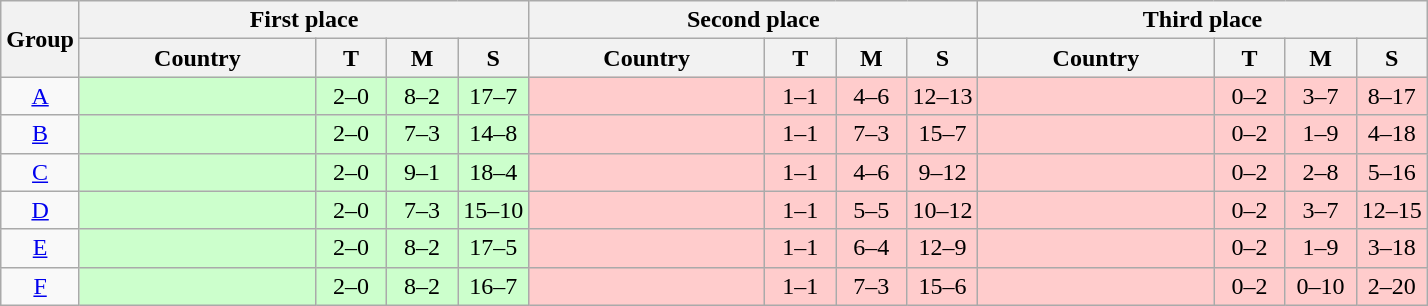<table class="wikitable nowrap" style=text-align:center>
<tr>
<th rowspan=2>Group</th>
<th colspan=4>First place</th>
<th colspan=4>Second place</th>
<th colspan=4>Third place</th>
</tr>
<tr>
<th width=150>Country</th>
<th width=40>T</th>
<th width=40>M</th>
<th width=40>S</th>
<th width=150>Country</th>
<th width=40>T</th>
<th width=40>M</th>
<th width=40>S</th>
<th width=150>Country</th>
<th width=40>T</th>
<th width=40>M</th>
<th width=40>S</th>
</tr>
<tr>
<td><a href='#'>A</a></td>
<td style=text-align:left;background:#CCFFCC><strong></strong></td>
<td style=background:#CCFFCC>2–0</td>
<td style=background:#CCFFCC>8–2</td>
<td style=background:#CCFFCC>17–7</td>
<td style=text-align:left;background:#FFCCCC><em></em></td>
<td style=background:#FFCCCC>1–1</td>
<td style=background:#FFCCCC>4–6</td>
<td style=background:#FFCCCC>12–13</td>
<td style=text-align:left;background:#FFCCCC><em></em></td>
<td style=background:#FFCCCC>0–2</td>
<td style=background:#FFCCCC>3–7</td>
<td style=background:#FFCCCC>8–17</td>
</tr>
<tr>
<td><a href='#'>B</a></td>
<td style=text-align:left;background:#CCFFCC><strong></strong></td>
<td style=background:#CCFFCC>2–0</td>
<td style=background:#CCFFCC>7–3</td>
<td style=background:#CCFFCC>14–8</td>
<td style=text-align:left;background:#FFCCCC><em></em></td>
<td style=background:#FFCCCC>1–1</td>
<td style=background:#FFCCCC>7–3</td>
<td style=background:#FFCCCC>15–7</td>
<td style=text-align:left;background:#FFCCCC><em></em></td>
<td style=background:#FFCCCC>0–2</td>
<td style=background:#FFCCCC>1–9</td>
<td style=background:#FFCCCC>4–18</td>
</tr>
<tr>
<td><a href='#'>C</a></td>
<td style=text-align:left;background:#CCFFCC><strong></strong></td>
<td style=background:#CCFFCC>2–0</td>
<td style=background:#CCFFCC>9–1</td>
<td style=background:#CCFFCC>18–4</td>
<td style=text-align:left;background:#FFCCCC><em></em></td>
<td style=background:#FFCCCC>1–1</td>
<td style=background:#FFCCCC>4–6</td>
<td style=background:#FFCCCC>9–12</td>
<td style=text-align:left;background:#FFCCCC><em></em></td>
<td style=background:#FFCCCC>0–2</td>
<td style=background:#FFCCCC>2–8</td>
<td style=background:#FFCCCC>5–16</td>
</tr>
<tr>
<td><a href='#'>D</a></td>
<td style=text-align:left;background:#CCFFCC><strong></strong></td>
<td style=background:#CCFFCC>2–0</td>
<td style=background:#CCFFCC>7–3</td>
<td style=background:#CCFFCC>15–10</td>
<td style=text-align:left;background:#FFCCCC><em></em></td>
<td style=background:#FFCCCC>1–1</td>
<td style=background:#FFCCCC>5–5</td>
<td style=background:#FFCCCC>10–12</td>
<td style=text-align:left;background:#FFCCCC><em></em></td>
<td style=background:#FFCCCC>0–2</td>
<td style=background:#FFCCCC>3–7</td>
<td style=background:#FFCCCC>12–15</td>
</tr>
<tr>
<td><a href='#'>E</a></td>
<td style=text-align:left;background:#CCFFCC><strong></strong></td>
<td style=background:#CCFFCC>2–0</td>
<td style=background:#CCFFCC>8–2</td>
<td style=background:#CCFFCC>17–5</td>
<td style=text-align:left;background:#FFCCCC><em></em></td>
<td style=background:#FFCCCC>1–1</td>
<td style=background:#FFCCCC>6–4</td>
<td style=background:#FFCCCC>12–9</td>
<td style=text-align:left;background:#FFCCCC><em></em></td>
<td style=background:#FFCCCC>0–2</td>
<td style=background:#FFCCCC>1–9</td>
<td style=background:#FFCCCC>3–18</td>
</tr>
<tr>
<td><a href='#'>F</a></td>
<td style=text-align:left;background:#CCFFCC><strong></strong></td>
<td style=background:#CCFFCC>2–0</td>
<td style=background:#CCFFCC>8–2</td>
<td style=background:#CCFFCC>16–7</td>
<td style=text-align:left;background:#FFCCCC><em></em></td>
<td style=background:#FFCCCC>1–1</td>
<td style=background:#FFCCCC>7–3</td>
<td style=background:#FFCCCC>15–6</td>
<td style=text-align:left;background:#FFCCCC><em></em></td>
<td style=background:#FFCCCC>0–2</td>
<td style=background:#FFCCCC>0–10</td>
<td style=background:#FFCCCC>2–20</td>
</tr>
</table>
